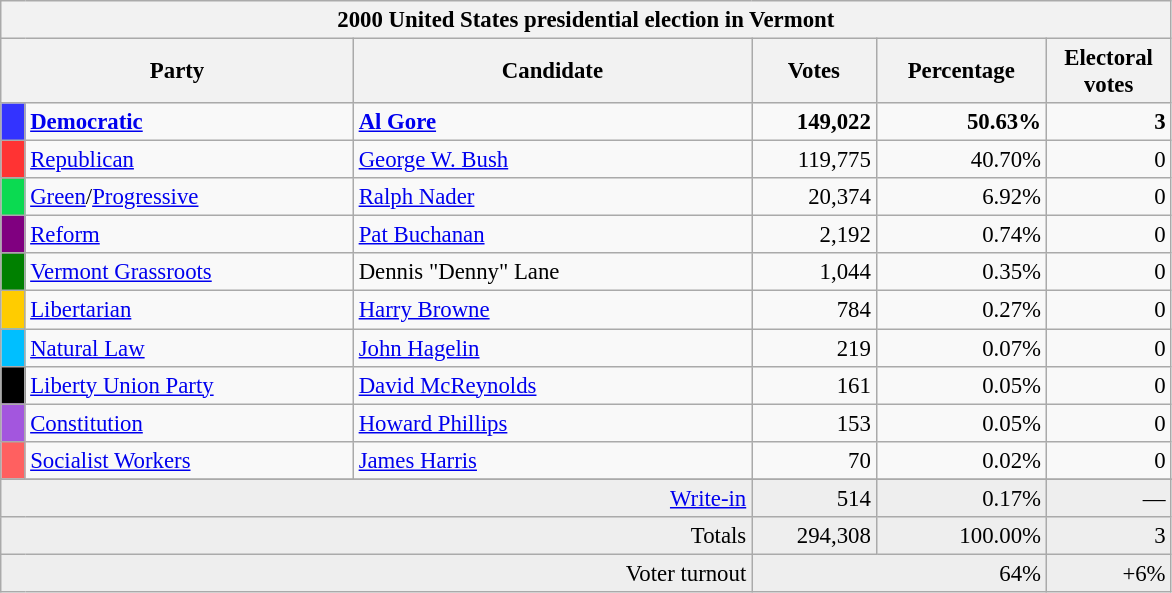<table class="wikitable" style="font-size: 95%;">
<tr>
<th colspan="6">2000 United States presidential election in Vermont</th>
</tr>
<tr>
<th colspan="2" style="width: 15em">Party</th>
<th style="width: 17em">Candidate</th>
<th style="width: 5em">Votes</th>
<th style="width: 7em">Percentage</th>
<th style="width: 5em">Electoral votes</th>
</tr>
<tr>
<th style="background-color:#3333FF; width: 3px"></th>
<td style="width: 130px"><strong><a href='#'>Democratic</a></strong></td>
<td><strong><a href='#'>Al Gore</a></strong></td>
<td align="right"><strong>149,022</strong></td>
<td align="right"><strong>50.63%</strong></td>
<td align="right"><strong>3</strong></td>
</tr>
<tr>
<th style="background-color:#FF3333; width: 3px"></th>
<td style="width: 130px"><a href='#'>Republican</a></td>
<td><a href='#'>George W. Bush</a></td>
<td align="right">119,775</td>
<td align="right">40.70%</td>
<td align="right">0</td>
</tr>
<tr>
<th style="background-color:#0BDA51; width: 3px"></th>
<td style="width: 130px"><a href='#'>Green</a>/<a href='#'>Progressive</a></td>
<td><a href='#'>Ralph Nader</a></td>
<td align="right">20,374</td>
<td align="right">6.92%</td>
<td align="right">0</td>
</tr>
<tr>
<th style="background-color:purple; width: 3px"></th>
<td style="width: 130px"><a href='#'>Reform</a></td>
<td><a href='#'>Pat Buchanan</a></td>
<td align="right">2,192</td>
<td align="right">0.74%</td>
<td align="right">0</td>
</tr>
<tr>
<th style="background-color:green; width: 3px"></th>
<td style="width: 130px"><a href='#'>Vermont Grassroots</a></td>
<td>Dennis "Denny" Lane</td>
<td align="right">1,044</td>
<td align="right">0.35%</td>
<td align="right">0</td>
</tr>
<tr>
<th style="background-color:#FFCC00; width: 3px"></th>
<td style="width: 130px"><a href='#'>Libertarian</a></td>
<td><a href='#'>Harry Browne</a></td>
<td align="right">784</td>
<td align="right">0.27%</td>
<td align="right">0</td>
</tr>
<tr>
<th style="background-color:#00BFFF; width: 3px"></th>
<td style="width: 130px"><a href='#'>Natural Law</a></td>
<td><a href='#'>John Hagelin</a></td>
<td align="right">219</td>
<td align="right">0.07%</td>
<td align="right">0</td>
</tr>
<tr>
<th style="background-color:Black; width: 3px"></th>
<td style="width: 130px"><a href='#'>Liberty Union Party</a></td>
<td><a href='#'>David McReynolds</a></td>
<td align="right">161</td>
<td align="right">0.05%</td>
<td align="right">0</td>
</tr>
<tr>
<th style="background-color:#A356DE; width: 3px"></th>
<td style="width: 130px"><a href='#'>Constitution</a></td>
<td><a href='#'>Howard Phillips</a></td>
<td align="right">153</td>
<td align="right">0.05%</td>
<td align="right">0</td>
</tr>
<tr>
<th style="background-color:#FF6060; width: 3px"></th>
<td style="width: 130px"><a href='#'>Socialist Workers</a></td>
<td><a href='#'>James Harris</a></td>
<td align="right">70</td>
<td align="right">0.02%</td>
<td align="right">0</td>
</tr>
<tr>
</tr>
<tr bgcolor="#EEEEEE">
<td colspan="3" align="right"><a href='#'>Write-in</a></td>
<td align="right">514</td>
<td align="right">0.17%</td>
<td align="right">—</td>
</tr>
<tr bgcolor="#EEEEEE">
<td colspan="3" align="right">Totals</td>
<td align="right">294,308</td>
<td align="right">100.00%</td>
<td align="right">3</td>
</tr>
<tr bgcolor="#EEEEEE">
<td colspan="3" align="right">Voter turnout</td>
<td colspan="2" align="right">64%</td>
<td align="right">+6%</td>
</tr>
</table>
